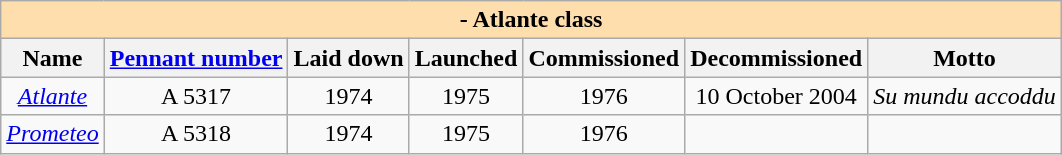<table border="1" class="sortable wikitable">
<tr>
<th colspan="11" style="background:#ffdead;"> - Atlante class</th>
</tr>
<tr>
<th>Name</th>
<th><a href='#'>Pennant number</a></th>
<th>Laid down</th>
<th>Launched</th>
<th>Commissioned</th>
<th>Decommissioned</th>
<th>Motto</th>
</tr>
<tr>
<td style="text-align:center;"><em><a href='#'>Atlante</a></em></td>
<td style="text-align:center;">A 5317</td>
<td style="text-align:center;">1974</td>
<td style="text-align:center;">1975</td>
<td style="text-align:center;">1976</td>
<td style="text-align:center;">10 October 2004</td>
<td style="text-align:center;"><em>Su mundu accoddu</em></td>
</tr>
<tr>
<td style="text-align:center;"><em><a href='#'>Prometeo</a></em></td>
<td style="text-align:center;">A 5318 </td>
<td style="text-align:center;">1974</td>
<td style="text-align:center;">1975</td>
<td style="text-align:center;">1976</td>
<td style="text-align:center;"></td>
<td style="text-align:center;"></td>
</tr>
</table>
